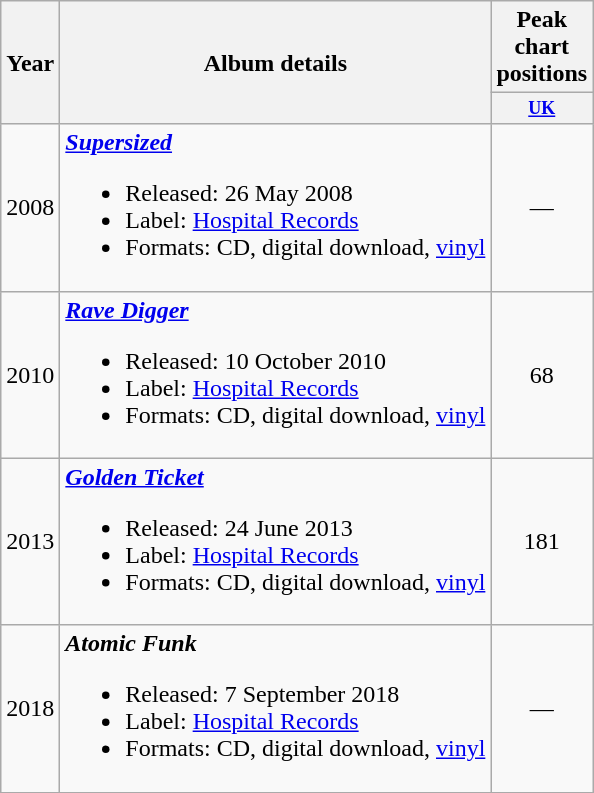<table class="wikitable" style="text-align:center;">
<tr>
<th rowspan="2">Year</th>
<th rowspan="2">Album details</th>
<th>Peak chart positions</th>
</tr>
<tr>
<th style="width:3em;font-size:75%;"><a href='#'>UK</a><br></th>
</tr>
<tr>
<td>2008</td>
<td align="left"><strong><em><a href='#'>Supersized</a></em></strong><br><ul><li>Released: 26 May 2008</li><li>Label: <a href='#'>Hospital Records</a></li><li>Formats: CD, digital download, <a href='#'>vinyl</a></li></ul></td>
<td>—</td>
</tr>
<tr>
<td>2010</td>
<td align="left"><strong><em><a href='#'>Rave Digger</a></em></strong><br><ul><li>Released: 10 October 2010</li><li>Label: <a href='#'>Hospital Records</a></li><li>Formats: CD, digital download, <a href='#'>vinyl</a></li></ul></td>
<td>68<br></td>
</tr>
<tr>
<td>2013</td>
<td align="left"><strong><em><a href='#'>Golden Ticket</a></em></strong><br><ul><li>Released: 24 June 2013</li><li>Label: <a href='#'>Hospital Records</a></li><li>Formats: CD, digital download, <a href='#'>vinyl</a></li></ul></td>
<td>181<br></td>
</tr>
<tr>
<td>2018</td>
<td align="left"><strong><em>Atomic Funk</em></strong><br><ul><li>Released: 7 September 2018</li><li>Label: <a href='#'>Hospital Records</a></li><li>Formats: CD, digital download, <a href='#'>vinyl</a></li></ul></td>
<td>—</td>
</tr>
</table>
